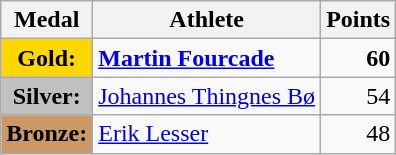<table class="wikitable">
<tr>
<th>Medal</th>
<th>Athlete</th>
<th>Points</th>
</tr>
<tr>
<td style="text-align:center;background-color:gold;"><strong>Gold:</strong></td>
<td> <strong><a href='#'>Martin Fourcade</a></strong></td>
<td align="right"><strong>60</strong></td>
</tr>
<tr>
<td style="text-align:center;background-color:silver;"><strong>Silver:</strong></td>
<td> <a href='#'>Johannes Thingnes Bø</a></td>
<td align="right">54</td>
</tr>
<tr>
<td style="text-align:center;background-color:#CC9966;"><strong>Bronze:</strong></td>
<td> <a href='#'>Erik Lesser</a></td>
<td align="right">48</td>
</tr>
</table>
